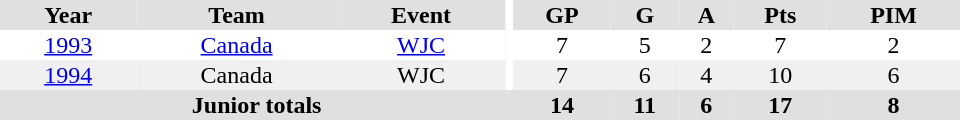<table border="0" cellpadding="1" cellspacing="0" ID="Table3" style="text-align:center; width:40em">
<tr bgcolor="#e0e0e0">
<th>Year</th>
<th>Team</th>
<th>Event</th>
<th rowspan="102" bgcolor="#ffffff"></th>
<th>GP</th>
<th>G</th>
<th>A</th>
<th>Pts</th>
<th>PIM</th>
</tr>
<tr>
<td><a href='#'>1993</a></td>
<td><a href='#'>Canada</a></td>
<td><a href='#'>WJC</a></td>
<td>7</td>
<td>5</td>
<td>2</td>
<td>7</td>
<td>2</td>
</tr>
<tr bgcolor="#f0f0f0">
<td><a href='#'>1994</a></td>
<td>Canada</td>
<td>WJC</td>
<td>7</td>
<td>6</td>
<td>4</td>
<td>10</td>
<td>6</td>
</tr>
<tr bgcolor="#e0e0e0">
<th colspan="4">Junior totals</th>
<th>14</th>
<th>11</th>
<th>6</th>
<th>17</th>
<th>8</th>
</tr>
</table>
